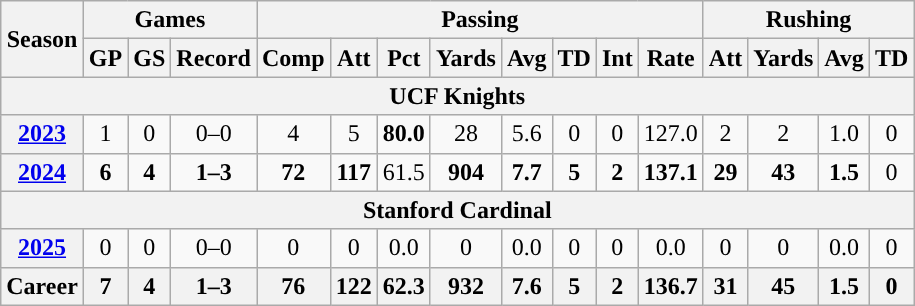<table class="wikitable" style="text-align:center;">
<tr>
<th rowspan="2">Season</th>
<th colspan="3">Games</th>
<th colspan="8">Passing</th>
<th colspan="5">Rushing</th>
</tr>
<tr>
<th>GP</th>
<th>GS</th>
<th>Record</th>
<th>Comp</th>
<th>Att</th>
<th>Pct</th>
<th>Yards</th>
<th>Avg</th>
<th>TD</th>
<th>Int</th>
<th>Rate</th>
<th>Att</th>
<th>Yards</th>
<th>Avg</th>
<th>TD</th>
</tr>
<tr>
<th colspan="17">UCF Knights</th>
</tr>
<tr>
<th><a href='#'>2023</a></th>
<td>1</td>
<td>0</td>
<td>0–0</td>
<td>4</td>
<td>5</td>
<td><strong>80.0</strong></td>
<td>28</td>
<td>5.6</td>
<td>0</td>
<td>0</td>
<td>127.0</td>
<td>2</td>
<td>2</td>
<td>1.0</td>
<td>0</td>
</tr>
<tr>
<th><a href='#'>2024</a></th>
<td><strong>6</strong></td>
<td><strong>4</strong></td>
<td><strong>1–3</strong></td>
<td><strong>72</strong></td>
<td><strong>117</strong></td>
<td>61.5</td>
<td><strong>904</strong></td>
<td><strong>7.7</strong></td>
<td><strong>5</strong></td>
<td><strong>2</strong></td>
<td><strong>137.1</strong></td>
<td><strong>29</strong></td>
<td><strong>43</strong></td>
<td><strong>1.5</strong></td>
<td>0</td>
</tr>
<tr>
<th colspan="17">Stanford Cardinal</th>
</tr>
<tr>
<th><a href='#'>2025</a></th>
<td>0</td>
<td>0</td>
<td>0–0</td>
<td>0</td>
<td>0</td>
<td>0.0</td>
<td>0</td>
<td>0.0</td>
<td>0</td>
<td>0</td>
<td>0.0</td>
<td>0</td>
<td>0</td>
<td>0.0</td>
<td>0</td>
</tr>
<tr>
<th>Career</th>
<th>7</th>
<th>4</th>
<th>1–3</th>
<th>76</th>
<th>122</th>
<th>62.3</th>
<th>932</th>
<th>7.6</th>
<th>5</th>
<th>2</th>
<th>136.7</th>
<th>31</th>
<th>45</th>
<th>1.5</th>
<th>0</th>
</tr>
</table>
